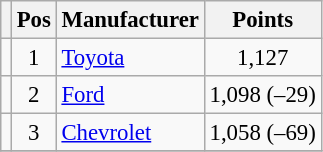<table class="wikitable" style="font-size: 95%">
<tr>
<th></th>
<th>Pos</th>
<th>Manufacturer</th>
<th>Points</th>
</tr>
<tr>
<td align="left"></td>
<td style="text-align:center;">1</td>
<td><a href='#'>Toyota</a></td>
<td style="text-align:center;">1,127</td>
</tr>
<tr>
<td align="left"></td>
<td style="text-align:center;">2</td>
<td><a href='#'>Ford</a></td>
<td style="text-align:center;">1,098 (–29)</td>
</tr>
<tr>
<td align="left"></td>
<td style="text-align:center;">3</td>
<td><a href='#'>Chevrolet</a></td>
<td style="text-align:center;">1,058 (–69)</td>
</tr>
<tr class="sortbottom">
</tr>
</table>
